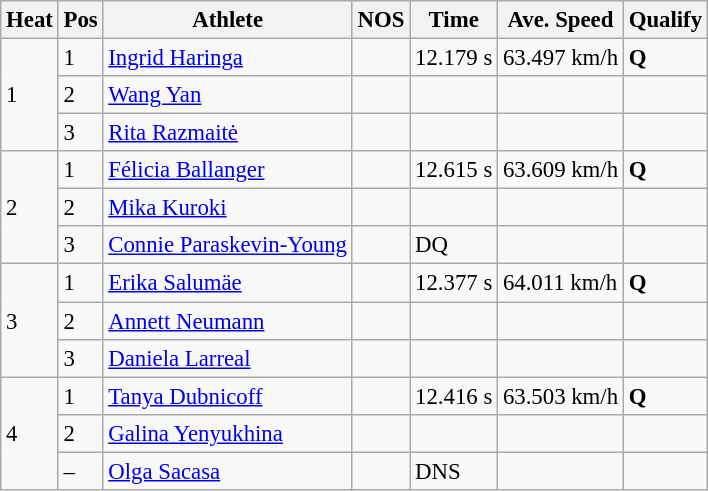<table class="wikitable" style="font-size:95%;">
<tr>
<th>Heat</th>
<th>Pos</th>
<th>Athlete</th>
<th>NOS</th>
<th>Time</th>
<th>Ave. Speed</th>
<th>Qualify</th>
</tr>
<tr>
<td rowspan=3>1</td>
<td>1</td>
<td><a href='#'>Ingrid Haringa</a></td>
<td></td>
<td>12.179 s</td>
<td>63.497 km/h</td>
<td><strong>Q</strong></td>
</tr>
<tr>
<td>2</td>
<td><a href='#'>Wang Yan</a></td>
<td></td>
<td></td>
<td></td>
<td></td>
</tr>
<tr>
<td>3</td>
<td><a href='#'>Rita Razmaitė</a></td>
<td></td>
<td></td>
<td></td>
<td></td>
</tr>
<tr>
<td rowspan=3>2</td>
<td>1</td>
<td><a href='#'>Félicia Ballanger</a></td>
<td></td>
<td>12.615 s</td>
<td>63.609 km/h</td>
<td><strong>Q</strong></td>
</tr>
<tr>
<td>2</td>
<td><a href='#'>Mika Kuroki</a></td>
<td></td>
<td></td>
<td></td>
<td></td>
</tr>
<tr>
<td>3</td>
<td><a href='#'>Connie Paraskevin-Young</a></td>
<td></td>
<td>DQ</td>
<td></td>
<td></td>
</tr>
<tr>
<td rowspan=3>3</td>
<td>1</td>
<td><a href='#'>Erika Salumäe</a></td>
<td></td>
<td>12.377 s</td>
<td>64.011 km/h</td>
<td><strong>Q</strong></td>
</tr>
<tr>
<td>2</td>
<td><a href='#'>Annett Neumann</a></td>
<td></td>
<td></td>
<td></td>
<td></td>
</tr>
<tr>
<td>3</td>
<td><a href='#'>Daniela Larreal</a></td>
<td></td>
<td></td>
<td></td>
<td></td>
</tr>
<tr>
<td rowspan=3>4</td>
<td>1</td>
<td><a href='#'>Tanya Dubnicoff</a></td>
<td></td>
<td>12.416 s</td>
<td>63.503 km/h</td>
<td><strong>Q</strong></td>
</tr>
<tr>
<td>2</td>
<td><a href='#'>Galina Yenyukhina</a></td>
<td></td>
<td></td>
<td></td>
<td></td>
</tr>
<tr>
<td>–</td>
<td><a href='#'>Olga Sacasa</a></td>
<td></td>
<td>DNS</td>
<td></td>
<td></td>
</tr>
</table>
